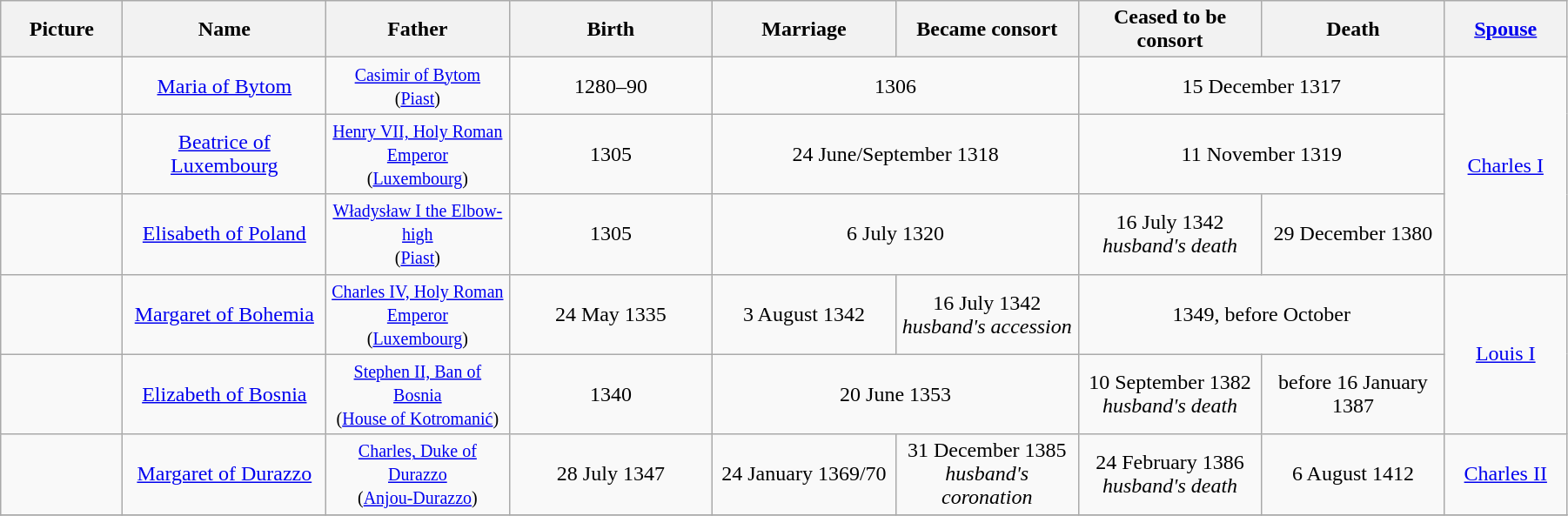<table width=95% class="wikitable">
<tr>
<th width = "6%">Picture</th>
<th width = "10%">Name</th>
<th width = "9%">Father</th>
<th width = "10%">Birth</th>
<th width = "9%">Marriage</th>
<th width = "9%">Became consort</th>
<th width = "9%">Ceased to be consort</th>
<th width = "9%">Death</th>
<th width = "6%"><a href='#'>Spouse</a></th>
</tr>
<tr>
<td style="text-align:center"></td>
<td style="text-align:center"><a href='#'>Maria of Bytom</a></td>
<td style="text-align:center"><small><a href='#'>Casimir of Bytom</a><br>(<a href='#'>Piast</a>)</small></td>
<td style="text-align:center">1280–90</td>
<td style="text-align:center" colspan="2">1306</td>
<td style="text-align:center" colspan="2">15 December 1317</td>
<td style="text-align:center" rowspan="3"><a href='#'>Charles I</a></td>
</tr>
<tr>
<td style="text-align:center"></td>
<td style="text-align:center"><a href='#'>Beatrice of Luxembourg</a></td>
<td style="text-align:center"><small><a href='#'>Henry VII, Holy Roman Emperor</a><br>(<a href='#'>Luxembourg</a>)</small></td>
<td style="text-align:center">1305</td>
<td style="text-align:center" colspan="2">24 June/September 1318</td>
<td style="text-align:center" colspan="2">11 November 1319</td>
</tr>
<tr>
<td style="text-align:center"></td>
<td style="text-align:center"><a href='#'>Elisabeth of Poland</a></td>
<td style="text-align:center"><small><a href='#'>Władysław I the Elbow-high</a><br>(<a href='#'>Piast</a>)</small></td>
<td style="text-align:center">1305</td>
<td style="text-align:center" colspan="2">6 July 1320</td>
<td style="text-align:center">16 July 1342<br><em>husband's death</em></td>
<td style="text-align:center">29 December 1380</td>
</tr>
<tr>
<td style="text-align:center"></td>
<td style="text-align:center"><a href='#'>Margaret of Bohemia</a></td>
<td style="text-align:center"><small><a href='#'>Charles IV, Holy Roman Emperor</a> <br>(<a href='#'>Luxembourg</a>)</small></td>
<td style="text-align:center">24 May 1335</td>
<td style="text-align:center">3 August 1342</td>
<td style="text-align:center">16 July 1342<br><em>husband's accession</em></td>
<td style="text-align:center" colspan="2">1349, before October</td>
<td style="text-align:center" rowspan="2"><a href='#'>Louis I</a></td>
</tr>
<tr>
<td style="text-align:center"></td>
<td style="text-align:center"><a href='#'>Elizabeth of Bosnia</a></td>
<td style="text-align:center"><small><a href='#'>Stephen II, Ban of Bosnia</a><br>(<a href='#'>House of Kotromanić</a>)</small></td>
<td style="text-align:center">1340</td>
<td style="text-align:center" colspan="2">20 June 1353</td>
<td style="text-align:center">10 September 1382<br><em>husband's death</em></td>
<td style="text-align:center">before 16 January 1387</td>
</tr>
<tr>
<td style="text-align:center"></td>
<td style="text-align:center"><a href='#'>Margaret of Durazzo</a></td>
<td style="text-align:center"><small><a href='#'>Charles, Duke of Durazzo</a><br>(<a href='#'>Anjou-Durazzo</a>)</small></td>
<td style="text-align:center">28 July 1347</td>
<td style="text-align:center">24 January 1369/70</td>
<td style="text-align:center">31 December 1385<br><em>husband's coronation</em></td>
<td style="text-align:center">24 February 1386<br><em>husband's death</em></td>
<td style="text-align:center">6 August 1412</td>
<td style="text-align:center"><a href='#'>Charles II</a></td>
</tr>
<tr>
</tr>
</table>
